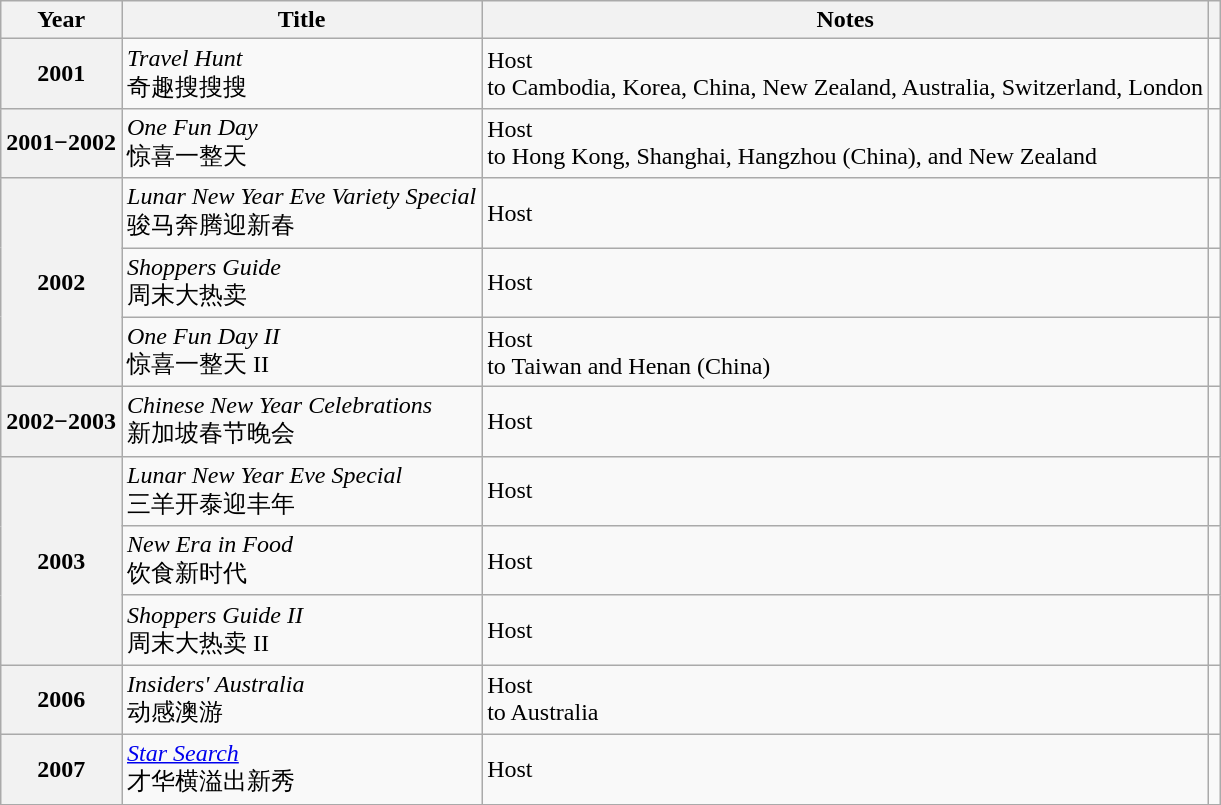<table class="wikitable sortable plainrowheaders">
<tr>
<th scope="col">Year</th>
<th scope="col">Title</th>
<th scope="col" class="unsortable">Notes</th>
<th scope="col" class="unsortable"></th>
</tr>
<tr>
<th scope="row">2001</th>
<td><em>Travel Hunt</em><br>奇趣搜搜搜</td>
<td>Host<br>to Cambodia, Korea, China, New Zealand, Australia, Switzerland, London</td>
<td></td>
</tr>
<tr>
<th scope="row">2001−2002</th>
<td><em>One Fun Day</em><br>惊喜一整天</td>
<td>Host<br>to Hong Kong, Shanghai, Hangzhou (China), and New Zealand</td>
<td></td>
</tr>
<tr>
<th scope="row" rowspan="3">2002</th>
<td><em>Lunar New Year Eve Variety Special</em><br>骏马奔腾迎新春</td>
<td>Host</td>
<td></td>
</tr>
<tr>
<td><em>Shoppers Guide</em><br>周末大热卖</td>
<td>Host</td>
<td></td>
</tr>
<tr>
<td><em>One Fun Day II</em><br>惊喜一整天 II</td>
<td>Host<br>to Taiwan and Henan (China)</td>
<td></td>
</tr>
<tr>
<th scope="row">2002−2003</th>
<td><em>Chinese New Year Celebrations</em><br>新加坡春节晚会</td>
<td>Host</td>
<td></td>
</tr>
<tr>
<th scope="row" rowspan="3">2003</th>
<td><em>Lunar New Year Eve Special</em><br>三羊开泰迎丰年</td>
<td>Host</td>
<td></td>
</tr>
<tr>
<td><em>New Era in Food</em><br>饮食新时代</td>
<td>Host</td>
<td></td>
</tr>
<tr>
<td><em>Shoppers Guide II</em><br>周末大热卖 II</td>
<td>Host</td>
<td></td>
</tr>
<tr>
<th scope="row">2006</th>
<td><em>Insiders' Australia</em><br>动感澳游</td>
<td>Host<br>to Australia</td>
<td></td>
</tr>
<tr>
<th scope="row">2007</th>
<td><em><a href='#'>Star Search</a></em><br>才华横溢出新秀</td>
<td>Host</td>
<td></td>
</tr>
</table>
